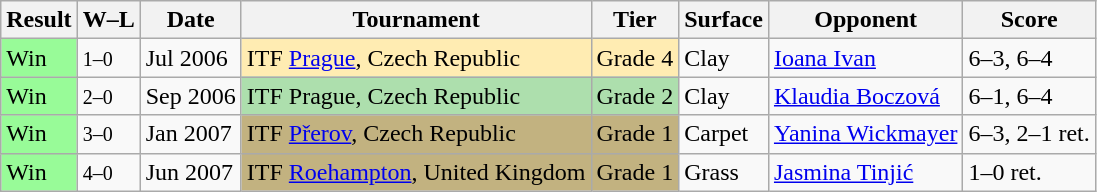<table class="sortable wikitable">
<tr>
<th>Result</th>
<th class="unsortable">W–L</th>
<th>Date</th>
<th>Tournament</th>
<th>Tier</th>
<th>Surface</th>
<th>Opponent</th>
<th class="unsortable">Score</th>
</tr>
<tr>
<td bgcolor="98fb98">Win</td>
<td><small>1–0</small></td>
<td>Jul 2006</td>
<td style="background:#ffecb2;">ITF <a href='#'>Prague</a>, Czech Republic</td>
<td style="background:#ffecb2;">Grade 4</td>
<td>Clay</td>
<td> <a href='#'>Ioana Ivan</a></td>
<td>6–3, 6–4</td>
</tr>
<tr>
<td bgcolor="98fb98">Win</td>
<td><small>2–0</small></td>
<td>Sep 2006</td>
<td style="background:#addfad;">ITF Prague, Czech Republic</td>
<td style="background:#addfad;">Grade 2</td>
<td>Clay</td>
<td> <a href='#'>Klaudia Boczová</a></td>
<td>6–1, 6–4</td>
</tr>
<tr>
<td bgcolor="98fb98">Win</td>
<td><small>3–0</small></td>
<td>Jan 2007</td>
<td style="background:#c2b280;">ITF <a href='#'>Přerov</a>, Czech Republic</td>
<td style="background:#c2b280;">Grade 1</td>
<td>Carpet</td>
<td> <a href='#'>Yanina Wickmayer</a></td>
<td>6–3, 2–1 ret.</td>
</tr>
<tr>
<td bgcolor="98fb98">Win</td>
<td><small>4–0</small></td>
<td>Jun 2007</td>
<td style="background:#c2b280;">ITF <a href='#'>Roehampton</a>, United Kingdom</td>
<td style="background:#c2b280;">Grade 1</td>
<td>Grass</td>
<td> <a href='#'>Jasmina Tinjić</a></td>
<td>1–0 ret.</td>
</tr>
</table>
